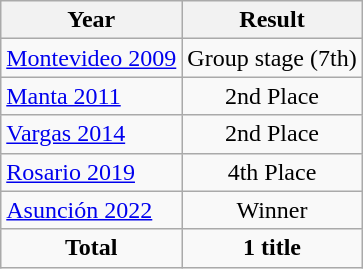<table class="wikitable" style="text-align: center;">
<tr>
<th>Year</th>
<th>Result</th>
</tr>
<tr>
<td style="text-align:left;"> <a href='#'>Montevideo 2009</a></td>
<td>Group stage (7th)</td>
</tr>
<tr>
<td style="text-align:left;"> <a href='#'>Manta 2011</a></td>
<td>2nd Place</td>
</tr>
<tr>
<td style="text-align:left;"> <a href='#'>Vargas 2014</a></td>
<td>2nd Place</td>
</tr>
<tr>
<td style="text-align:left;"> <a href='#'>Rosario 2019</a></td>
<td>4th Place</td>
</tr>
<tr>
<td style="text-align:left;"> <a href='#'>Asunción 2022</a></td>
<td>Winner</td>
</tr>
<tr>
<td><strong>Total</strong></td>
<td><strong>1 title</strong></td>
</tr>
</table>
